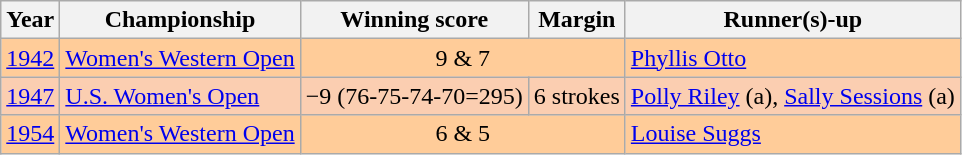<table class="wikitable">
<tr>
<th>Year</th>
<th>Championship</th>
<th>Winning score</th>
<th>Margin</th>
<th>Runner(s)-up</th>
</tr>
<tr style="background:#FFCC99;">
<td><a href='#'>1942</a></td>
<td><a href='#'>Women's Western Open</a></td>
<td colspan=2 align=center>9 & 7</td>
<td> <a href='#'>Phyllis Otto</a></td>
</tr>
<tr style="background:#FBCEB1;">
<td><a href='#'>1947</a></td>
<td><a href='#'>U.S. Women's Open</a></td>
<td>−9 (76-75-74-70=295)</td>
<td>6 strokes</td>
<td> <a href='#'>Polly Riley</a> (a),  <a href='#'>Sally Sessions</a> (a)</td>
</tr>
<tr style="background:#FFCC99;">
<td><a href='#'>1954</a></td>
<td><a href='#'>Women's Western Open</a></td>
<td colspan=2 align=center>6 & 5</td>
<td> <a href='#'>Louise Suggs</a></td>
</tr>
</table>
